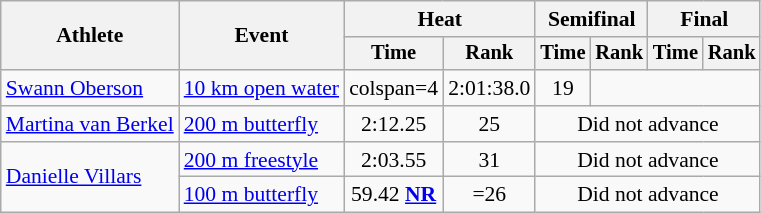<table class=wikitable style="font-size:90%">
<tr>
<th rowspan="2">Athlete</th>
<th rowspan="2">Event</th>
<th colspan="2">Heat</th>
<th colspan="2">Semifinal</th>
<th colspan="2">Final</th>
</tr>
<tr style="font-size:95%">
<th>Time</th>
<th>Rank</th>
<th>Time</th>
<th>Rank</th>
<th>Time</th>
<th>Rank</th>
</tr>
<tr align=center>
<td align=left><a href='#'>Swann Oberson</a></td>
<td align=left><a href='#'>10 km open water</a></td>
<td>colspan=4 </td>
<td>2:01:38.0</td>
<td>19</td>
</tr>
<tr align=center>
<td align=left><a href='#'>Martina van Berkel</a></td>
<td align=left><a href='#'>200 m butterfly</a></td>
<td>2:12.25</td>
<td>25</td>
<td colspan=4>Did not advance</td>
</tr>
<tr align=center>
<td align=left rowspan=2><a href='#'>Danielle Villars</a></td>
<td align=left><a href='#'>200 m freestyle</a></td>
<td>2:03.55</td>
<td>31</td>
<td colspan=4>Did not advance</td>
</tr>
<tr align=center>
<td align=left><a href='#'>100 m butterfly</a></td>
<td>59.42 <strong><a href='#'>NR</a></strong></td>
<td>=26</td>
<td colspan=4>Did not advance</td>
</tr>
</table>
